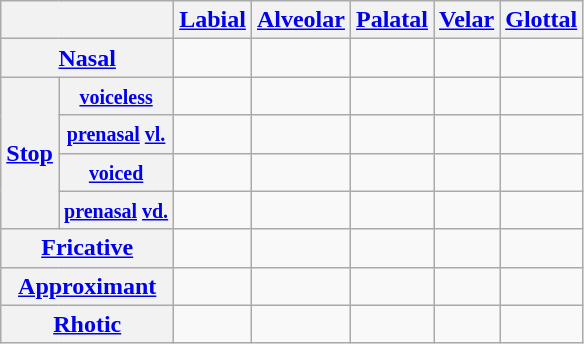<table class=wikitable style=text-align:center>
<tr>
<th colspan=2></th>
<th><a href='#'>Labial</a></th>
<th><a href='#'>Alveolar</a></th>
<th><a href='#'>Palatal</a></th>
<th><a href='#'>Velar</a></th>
<th><a href='#'>Glottal</a></th>
</tr>
<tr>
<th colspan=2><a href='#'>Nasal</a></th>
<td></td>
<td></td>
<td></td>
<td></td>
<td></td>
</tr>
<tr>
<th rowspan="4"><a href='#'>Stop</a></th>
<th><small><a href='#'>voiceless</a></small></th>
<td></td>
<td></td>
<td></td>
<td></td>
<td></td>
</tr>
<tr>
<th><small><a href='#'>prenasal</a> <a href='#'>vl.</a></small></th>
<td></td>
<td></td>
<td></td>
<td></td>
<td></td>
</tr>
<tr>
<th><small><a href='#'>voiced</a></small></th>
<td></td>
<td></td>
<td></td>
<td></td>
<td></td>
</tr>
<tr>
<th><small><a href='#'>prenasal</a> <a href='#'>vd.</a></small></th>
<td></td>
<td></td>
<td></td>
<td></td>
<td></td>
</tr>
<tr>
<th colspan=2><a href='#'>Fricative</a></th>
<td></td>
<td></td>
<td></td>
<td></td>
<td></td>
</tr>
<tr>
<th colspan=2><a href='#'>Approximant</a></th>
<td></td>
<td></td>
<td></td>
<td></td>
<td></td>
</tr>
<tr>
<th colspan=2><a href='#'>Rhotic</a></th>
<td></td>
<td></td>
<td></td>
<td></td>
<td></td>
</tr>
</table>
